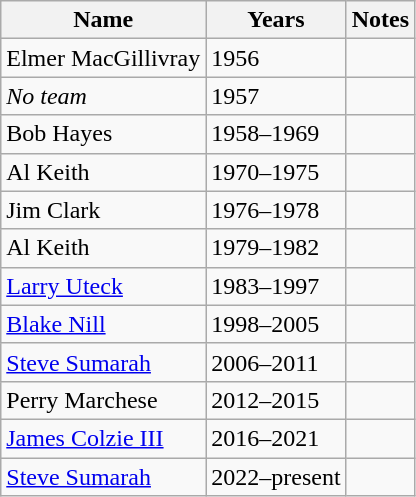<table class="wikitable">
<tr>
<th>Name</th>
<th>Years</th>
<th>Notes</th>
</tr>
<tr>
<td>Elmer MacGillivray</td>
<td>1956</td>
<td></td>
</tr>
<tr>
<td><em>No team</em></td>
<td>1957</td>
<td></td>
</tr>
<tr>
<td>Bob Hayes</td>
<td>1958–1969</td>
<td></td>
</tr>
<tr>
<td>Al Keith</td>
<td>1970–1975</td>
<td></td>
</tr>
<tr>
<td>Jim Clark</td>
<td>1976–1978</td>
<td></td>
</tr>
<tr>
<td>Al Keith</td>
<td>1979–1982</td>
<td></td>
</tr>
<tr>
<td><a href='#'>Larry Uteck</a></td>
<td>1983–1997</td>
<td></td>
</tr>
<tr>
<td><a href='#'>Blake Nill</a></td>
<td>1998–2005</td>
<td></td>
</tr>
<tr>
<td><a href='#'>Steve Sumarah</a></td>
<td>2006–2011</td>
<td></td>
</tr>
<tr>
<td>Perry Marchese</td>
<td>2012–2015</td>
<td></td>
</tr>
<tr>
<td><a href='#'>James Colzie III</a></td>
<td>2016–2021</td>
<td></td>
</tr>
<tr>
<td><a href='#'>Steve Sumarah</a></td>
<td>2022–present</td>
<td></td>
</tr>
</table>
